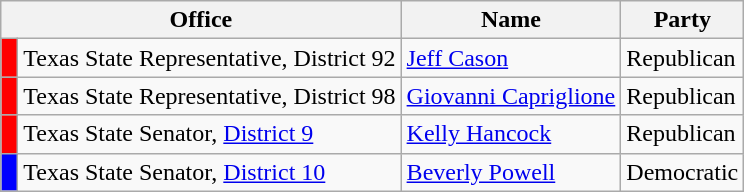<table class="wikitable">
<tr>
<th colspan="2">Office</th>
<th>Name</th>
<th>Party</th>
</tr>
<tr>
<td bgcolor="red"> </td>
<td>Texas State Representative, District 92</td>
<td><a href='#'>Jeff Cason</a></td>
<td>Republican</td>
</tr>
<tr>
<td bgcolor="red"> </td>
<td>Texas State Representative, District 98</td>
<td><a href='#'>Giovanni Capriglione</a></td>
<td>Republican</td>
</tr>
<tr>
<td bgcolor="red"> </td>
<td>Texas State Senator, <a href='#'>District 9</a></td>
<td><a href='#'>Kelly Hancock</a></td>
<td>Republican</td>
</tr>
<tr>
<td bgcolor="blue"> </td>
<td>Texas State Senator, <a href='#'>District 10</a></td>
<td><a href='#'>Beverly Powell</a></td>
<td>Democratic</td>
</tr>
</table>
